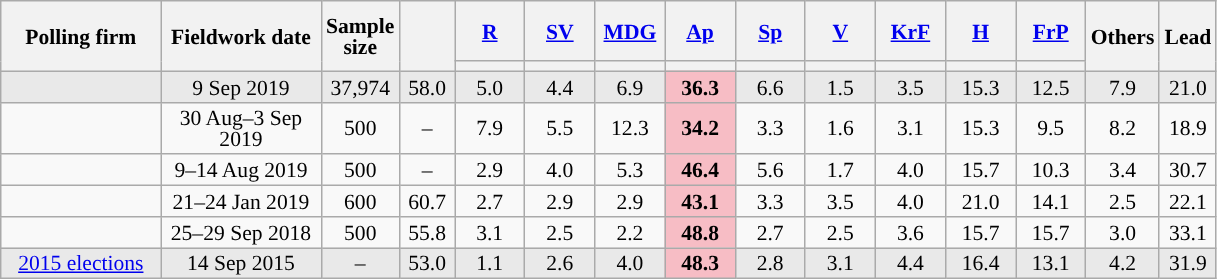<table class="wikitable sortable" style="text-align:center;font-size:90%;line-height:14px;">
<tr style="height:40px;">
<th style="width:100px;" rowspan="2">Polling firm</th>
<th style="width:100px;" rowspan="2">Fieldwork date</th>
<th style="width:35px;" rowspan="2">Sample<br>size</th>
<th style="width:30px;" rowspan="2"></th>
<th class="unsortable" style="width:40px;"><a href='#'>R</a></th>
<th class="unsortable" style="width:40px;"><a href='#'>SV</a></th>
<th class="unsortable" style="width:40px;"><a href='#'>MDG</a></th>
<th class="unsortable" style="width:40px;"><a href='#'>Ap</a></th>
<th class="unsortable" style="width:40px;"><a href='#'>Sp</a></th>
<th class="unsortable" style="width:40px;"><a href='#'>V</a></th>
<th class="unsortable" style="width:40px;"><a href='#'>KrF</a></th>
<th class="unsortable" style="width:40px;"><a href='#'>H</a></th>
<th class="unsortable" style="width:40px;"><a href='#'>FrP</a></th>
<th class="unsortable" style="width:30px;" rowspan="2">Others</th>
<th style="width:30px;" rowspan="2">Lead</th>
</tr>
<tr>
<th style="background:"></th>
<th style="background:"></th>
<th style="background:"></th>
<th style="background:"></th>
<th style="background:"></th>
<th style="background:"></th>
<th style="background:"></th>
<th style="background:"></th>
<th style="background:"></th>
</tr>
<tr style="background:#E9E9E9;">
<td></td>
<td data-sort-value="2019-09-09">9 Sep 2019</td>
<td>37,974</td>
<td>58.0</td>
<td>5.0</td>
<td>4.4</td>
<td>6.9</td>
<td style="background:#F7BDC5;"><strong>36.3</strong></td>
<td>6.6</td>
<td>1.5</td>
<td>3.5</td>
<td>15.3</td>
<td>12.5</td>
<td>7.9</td>
<td style="background:">21.0</td>
</tr>
<tr>
<td></td>
<td data-sort-value="2019-09-05">30 Aug–3 Sep 2019</td>
<td>500</td>
<td>–</td>
<td>7.9</td>
<td>5.5</td>
<td>12.3</td>
<td style="background:#F7BDC5;"><strong>34.2</strong></td>
<td>3.3</td>
<td>1.6</td>
<td>3.1</td>
<td>15.3</td>
<td>9.5</td>
<td>8.2</td>
<td style="background:">18.9</td>
</tr>
<tr>
<td></td>
<td data-sort-value="2019-08-19">9–14 Aug 2019</td>
<td>500</td>
<td>–</td>
<td>2.9</td>
<td>4.0</td>
<td>5.3</td>
<td style="background:#F7BDC5;"><strong>46.4</strong></td>
<td>5.6</td>
<td>1.7</td>
<td>4.0</td>
<td>15.7</td>
<td>10.3</td>
<td>3.4</td>
<td style="background:">30.7</td>
</tr>
<tr>
<td></td>
<td data-sort-value="2019-01-24">21–24 Jan 2019</td>
<td>600</td>
<td>60.7</td>
<td>2.7</td>
<td>2.9</td>
<td>2.9</td>
<td style="background:#F7BDC5;"><strong>43.1</strong></td>
<td>3.3</td>
<td>3.5</td>
<td>4.0</td>
<td>21.0</td>
<td>14.1</td>
<td>2.5</td>
<td style="background:">22.1</td>
</tr>
<tr>
<td></td>
<td data-sort-value="2018-09-29">25–29 Sep 2018</td>
<td>500</td>
<td>55.8</td>
<td>3.1</td>
<td>2.5</td>
<td>2.2</td>
<td style="background:#F7BDC5;"><strong>48.8</strong></td>
<td>2.7</td>
<td>2.5</td>
<td>3.6</td>
<td>15.7</td>
<td>15.7</td>
<td>3.0</td>
<td style="background:">33.1</td>
</tr>
<tr style="background:#E9E9E9;">
<td><a href='#'>2015 elections</a></td>
<td data-sort-value="2015-09-14">14 Sep 2015</td>
<td>–</td>
<td>53.0</td>
<td>1.1</td>
<td>2.6</td>
<td>4.0</td>
<td style="background:#F7BDC5;"><strong>48.3</strong></td>
<td>2.8</td>
<td>3.1</td>
<td>4.4</td>
<td>16.4</td>
<td>13.1</td>
<td>4.2</td>
<td style="background:">31.9</td>
</tr>
</table>
